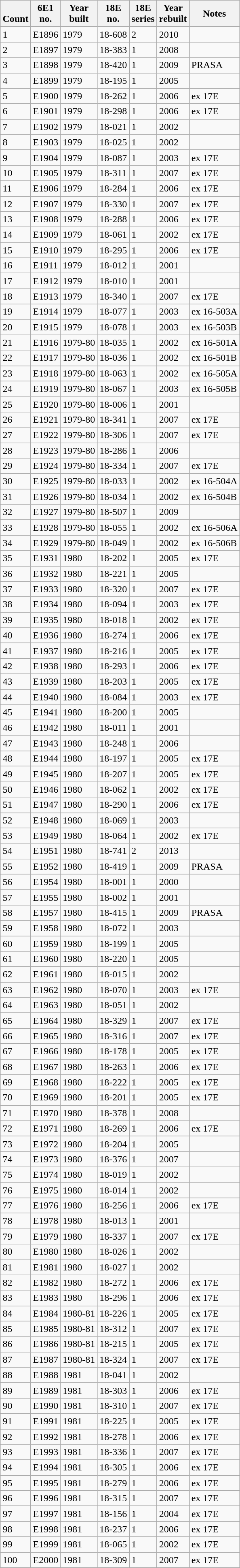<table class="wikitable collapsible collapsed sortable" style="margin:0.5em auto; font-size:100%;">
<tr>
<th><br>Count</th>
<th>6E1<br>no.</th>
<th>Year<br>built</th>
<th>18E<br>no.</th>
<th>18E<br>series</th>
<th>Year<br>rebuilt</th>
<th>Notes</th>
</tr>
<tr>
<td>1</td>
<td>E1896</td>
<td>1979</td>
<td>18-608</td>
<td>2</td>
<td>2010</td>
<td></td>
</tr>
<tr>
<td>2</td>
<td>E1897</td>
<td>1979</td>
<td>18-383</td>
<td>1</td>
<td>2008</td>
<td></td>
</tr>
<tr>
<td>3</td>
<td>E1898</td>
<td>1979</td>
<td>18-420</td>
<td>1</td>
<td>2009</td>
<td>PRASA</td>
</tr>
<tr>
<td>4</td>
<td>E1899</td>
<td>1979</td>
<td>18-195</td>
<td>1</td>
<td>2005</td>
<td></td>
</tr>
<tr>
<td>5</td>
<td>E1900</td>
<td>1979</td>
<td>18-262</td>
<td>1</td>
<td>2006</td>
<td>ex 17E</td>
</tr>
<tr>
<td>6</td>
<td>E1901</td>
<td>1979</td>
<td>18-298</td>
<td>1</td>
<td>2006</td>
<td>ex 17E</td>
</tr>
<tr>
<td>7</td>
<td>E1902</td>
<td>1979</td>
<td>18-021</td>
<td>1</td>
<td>2002</td>
<td></td>
</tr>
<tr>
<td>8</td>
<td>E1903</td>
<td>1979</td>
<td>18-025</td>
<td>1</td>
<td>2002</td>
<td></td>
</tr>
<tr>
<td>9</td>
<td>E1904</td>
<td>1979</td>
<td>18-087</td>
<td>1</td>
<td>2003</td>
<td>ex 17E</td>
</tr>
<tr>
<td>10</td>
<td>E1905</td>
<td>1979</td>
<td>18-311</td>
<td>1</td>
<td>2007</td>
<td>ex 17E</td>
</tr>
<tr>
<td>11</td>
<td>E1906</td>
<td>1979</td>
<td>18-284</td>
<td>1</td>
<td>2006</td>
<td>ex 17E</td>
</tr>
<tr>
<td>12</td>
<td>E1907</td>
<td>1979</td>
<td>18-330</td>
<td>1</td>
<td>2007</td>
<td>ex 17E</td>
</tr>
<tr>
<td>13</td>
<td>E1908</td>
<td>1979</td>
<td>18-288</td>
<td>1</td>
<td>2006</td>
<td>ex 17E</td>
</tr>
<tr>
<td>14</td>
<td>E1909</td>
<td>1979</td>
<td>18-061</td>
<td>1</td>
<td>2002</td>
<td>ex 17E</td>
</tr>
<tr>
<td>15</td>
<td>E1910</td>
<td>1979</td>
<td>18-295</td>
<td>1</td>
<td>2006</td>
<td>ex 17E</td>
</tr>
<tr>
<td>16</td>
<td>E1911</td>
<td>1979</td>
<td>18-012</td>
<td>1</td>
<td>2001</td>
<td></td>
</tr>
<tr>
<td>17</td>
<td>E1912</td>
<td>1979</td>
<td>18-010</td>
<td>1</td>
<td>2001</td>
<td></td>
</tr>
<tr>
<td>18</td>
<td>E1913</td>
<td>1979</td>
<td>18-340</td>
<td>1</td>
<td>2007</td>
<td>ex 17E</td>
</tr>
<tr>
<td>19</td>
<td>E1914</td>
<td>1979</td>
<td>18-077</td>
<td>1</td>
<td>2003</td>
<td>ex 16-503A</td>
</tr>
<tr>
<td>20</td>
<td>E1915</td>
<td>1979</td>
<td>18-078</td>
<td>1</td>
<td>2003</td>
<td>ex 16-503B</td>
</tr>
<tr>
<td>21</td>
<td>E1916</td>
<td>1979-80</td>
<td>18-035</td>
<td>1</td>
<td>2002</td>
<td>ex 16-501A</td>
</tr>
<tr>
<td>22</td>
<td>E1917</td>
<td>1979-80</td>
<td>18-036</td>
<td>1</td>
<td>2002</td>
<td>ex 16-501B</td>
</tr>
<tr>
<td>23</td>
<td>E1918</td>
<td>1979-80</td>
<td>18-063</td>
<td>1</td>
<td>2002</td>
<td>ex 16-505A</td>
</tr>
<tr>
<td>24</td>
<td>E1919</td>
<td>1979-80</td>
<td>18-067</td>
<td>1</td>
<td>2003</td>
<td>ex 16-505B</td>
</tr>
<tr>
<td>25</td>
<td>E1920</td>
<td>1979-80</td>
<td>18-006</td>
<td>1</td>
<td>2001</td>
<td></td>
</tr>
<tr>
<td>26</td>
<td>E1921</td>
<td>1979-80</td>
<td>18-341</td>
<td>1</td>
<td>2007</td>
<td>ex 17E</td>
</tr>
<tr>
<td>27</td>
<td>E1922</td>
<td>1979-80</td>
<td>18-306</td>
<td>1</td>
<td>2007</td>
<td>ex 17E</td>
</tr>
<tr>
<td>28</td>
<td>E1923</td>
<td>1979-80</td>
<td>18-286</td>
<td>1</td>
<td>2006</td>
<td></td>
</tr>
<tr>
<td>29</td>
<td>E1924</td>
<td>1979-80</td>
<td>18-334</td>
<td>1</td>
<td>2007</td>
<td>ex 17E</td>
</tr>
<tr>
<td>30</td>
<td>E1925</td>
<td>1979-80</td>
<td>18-033</td>
<td>1</td>
<td>2002</td>
<td>ex 16-504A</td>
</tr>
<tr>
<td>31</td>
<td>E1926</td>
<td>1979-80</td>
<td>18-034</td>
<td>1</td>
<td>2002</td>
<td>ex 16-504B</td>
</tr>
<tr>
<td>32</td>
<td>E1927</td>
<td>1979-80</td>
<td>18-507</td>
<td>1</td>
<td>2009</td>
<td></td>
</tr>
<tr>
<td>33</td>
<td>E1928</td>
<td>1979-80</td>
<td>18-055</td>
<td>1</td>
<td>2002</td>
<td>ex 16-506A</td>
</tr>
<tr>
<td>34</td>
<td>E1929</td>
<td>1979-80</td>
<td>18-049</td>
<td>1</td>
<td>2002</td>
<td>ex 16-506B</td>
</tr>
<tr>
<td>35</td>
<td>E1931</td>
<td>1980</td>
<td>18-202</td>
<td>1</td>
<td>2005</td>
<td>ex 17E</td>
</tr>
<tr>
<td>36</td>
<td>E1932</td>
<td>1980</td>
<td>18-221</td>
<td>1</td>
<td>2005</td>
<td></td>
</tr>
<tr>
<td>37</td>
<td>E1933</td>
<td>1980</td>
<td>18-320</td>
<td>1</td>
<td>2007</td>
<td>ex 17E</td>
</tr>
<tr>
<td>38</td>
<td>E1934</td>
<td>1980</td>
<td>18-094</td>
<td>1</td>
<td>2003</td>
<td>ex 17E</td>
</tr>
<tr>
<td>39</td>
<td>E1935</td>
<td>1980</td>
<td>18-018</td>
<td>1</td>
<td>2002</td>
<td>ex 17E</td>
</tr>
<tr>
<td>40</td>
<td>E1936</td>
<td>1980</td>
<td>18-274</td>
<td>1</td>
<td>2006</td>
<td>ex 17E</td>
</tr>
<tr>
<td>41</td>
<td>E1937</td>
<td>1980</td>
<td>18-216</td>
<td>1</td>
<td>2005</td>
<td>ex 17E</td>
</tr>
<tr>
<td>42</td>
<td>E1938</td>
<td>1980</td>
<td>18-293</td>
<td>1</td>
<td>2006</td>
<td>ex 17E</td>
</tr>
<tr>
<td>43</td>
<td>E1939</td>
<td>1980</td>
<td>18-203</td>
<td>1</td>
<td>2005</td>
<td>ex 17E</td>
</tr>
<tr>
<td>44</td>
<td>E1940</td>
<td>1980</td>
<td>18-084</td>
<td>1</td>
<td>2003</td>
<td>ex 17E</td>
</tr>
<tr>
<td>45</td>
<td>E1941</td>
<td>1980</td>
<td>18-200</td>
<td>1</td>
<td>2005</td>
<td></td>
</tr>
<tr>
<td>46</td>
<td>E1942</td>
<td>1980</td>
<td>18-011</td>
<td>1</td>
<td>2001</td>
<td></td>
</tr>
<tr>
<td>47</td>
<td>E1943</td>
<td>1980</td>
<td>18-248</td>
<td>1</td>
<td>2006</td>
<td></td>
</tr>
<tr>
<td>48</td>
<td>E1944</td>
<td>1980</td>
<td>18-197</td>
<td>1</td>
<td>2005</td>
<td>ex 17E</td>
</tr>
<tr>
<td>49</td>
<td>E1945</td>
<td>1980</td>
<td>18-207</td>
<td>1</td>
<td>2005</td>
<td>ex 17E</td>
</tr>
<tr>
<td>50</td>
<td>E1946</td>
<td>1980</td>
<td>18-062</td>
<td>1</td>
<td>2002</td>
<td>ex 17E</td>
</tr>
<tr>
<td>51</td>
<td>E1947</td>
<td>1980</td>
<td>18-290</td>
<td>1</td>
<td>2006</td>
<td>ex 17E</td>
</tr>
<tr>
<td>52</td>
<td>E1948</td>
<td>1980</td>
<td>18-069</td>
<td>1</td>
<td>2003</td>
<td></td>
</tr>
<tr>
<td>53</td>
<td>E1949</td>
<td>1980</td>
<td>18-064</td>
<td>1</td>
<td>2002</td>
<td>ex 17E</td>
</tr>
<tr>
<td>54</td>
<td>E1951</td>
<td>1980</td>
<td>18-741</td>
<td>2</td>
<td>2013</td>
<td></td>
</tr>
<tr>
<td>55</td>
<td>E1952</td>
<td>1980</td>
<td>18-419</td>
<td>1</td>
<td>2009</td>
<td>PRASA</td>
</tr>
<tr>
<td>56</td>
<td>E1954</td>
<td>1980</td>
<td>18-001</td>
<td>1</td>
<td>2000</td>
<td></td>
</tr>
<tr>
<td>57</td>
<td>E1955</td>
<td>1980</td>
<td>18-002</td>
<td>1</td>
<td>2001</td>
<td></td>
</tr>
<tr>
<td>58</td>
<td>E1957</td>
<td>1980</td>
<td>18-415</td>
<td>1</td>
<td>2009</td>
<td>PRASA</td>
</tr>
<tr>
<td>59</td>
<td>E1958</td>
<td>1980</td>
<td>18-072</td>
<td>1</td>
<td>2003</td>
<td></td>
</tr>
<tr>
<td>60</td>
<td>E1959</td>
<td>1980</td>
<td>18-199</td>
<td>1</td>
<td>2005</td>
<td></td>
</tr>
<tr>
<td>61</td>
<td>E1960</td>
<td>1980</td>
<td>18-220</td>
<td>1</td>
<td>2005</td>
<td></td>
</tr>
<tr>
<td>62</td>
<td>E1961</td>
<td>1980</td>
<td>18-015</td>
<td>1</td>
<td>2002</td>
<td></td>
</tr>
<tr>
<td>63</td>
<td>E1962</td>
<td>1980</td>
<td>18-070</td>
<td>1</td>
<td>2003</td>
<td>ex 17E</td>
</tr>
<tr>
<td>64</td>
<td>E1963</td>
<td>1980</td>
<td>18-051</td>
<td>1</td>
<td>2002</td>
<td></td>
</tr>
<tr>
<td>65</td>
<td>E1964</td>
<td>1980</td>
<td>18-329</td>
<td>1</td>
<td>2007</td>
<td>ex 17E</td>
</tr>
<tr>
<td>66</td>
<td>E1965</td>
<td>1980</td>
<td>18-316</td>
<td>1</td>
<td>2007</td>
<td>ex 17E</td>
</tr>
<tr>
<td>67</td>
<td>E1966</td>
<td>1980</td>
<td>18-178</td>
<td>1</td>
<td>2005</td>
<td>ex 17E</td>
</tr>
<tr>
<td>68</td>
<td>E1967</td>
<td>1980</td>
<td>18-263</td>
<td>1</td>
<td>2006</td>
<td>ex 17E</td>
</tr>
<tr>
<td>69</td>
<td>E1968</td>
<td>1980</td>
<td>18-222</td>
<td>1</td>
<td>2005</td>
<td>ex 17E</td>
</tr>
<tr>
<td>70</td>
<td>E1969</td>
<td>1980</td>
<td>18-201</td>
<td>1</td>
<td>2005</td>
<td>ex 17E</td>
</tr>
<tr>
<td>71</td>
<td>E1970</td>
<td>1980</td>
<td>18-378</td>
<td>1</td>
<td>2008</td>
<td></td>
</tr>
<tr>
<td>72</td>
<td>E1971</td>
<td>1980</td>
<td>18-269</td>
<td>1</td>
<td>2006</td>
<td>ex 17E</td>
</tr>
<tr>
<td>73</td>
<td>E1972</td>
<td>1980</td>
<td>18-204</td>
<td>1</td>
<td>2005</td>
<td></td>
</tr>
<tr>
<td>74</td>
<td>E1973</td>
<td>1980</td>
<td>18-376</td>
<td>1</td>
<td>2007</td>
<td></td>
</tr>
<tr>
<td>75</td>
<td>E1974</td>
<td>1980</td>
<td>18-019</td>
<td>1</td>
<td>2002</td>
<td></td>
</tr>
<tr>
<td>76</td>
<td>E1975</td>
<td>1980</td>
<td>18-014</td>
<td>1</td>
<td>2002</td>
<td></td>
</tr>
<tr>
<td>77</td>
<td>E1976</td>
<td>1980</td>
<td>18-256</td>
<td>1</td>
<td>2006</td>
<td>ex 17E</td>
</tr>
<tr>
<td>78</td>
<td>E1978</td>
<td>1980</td>
<td>18-013</td>
<td>1</td>
<td>2001</td>
<td></td>
</tr>
<tr>
<td>79</td>
<td>E1979</td>
<td>1980</td>
<td>18-337</td>
<td>1</td>
<td>2007</td>
<td>ex 17E</td>
</tr>
<tr>
<td>80</td>
<td>E1980</td>
<td>1980</td>
<td>18-026</td>
<td>1</td>
<td>2002</td>
<td></td>
</tr>
<tr>
<td>81</td>
<td>E1981</td>
<td>1980</td>
<td>18-027</td>
<td>1</td>
<td>2002</td>
<td></td>
</tr>
<tr>
<td>82</td>
<td>E1982</td>
<td>1980</td>
<td>18-272</td>
<td>1</td>
<td>2006</td>
<td>ex 17E</td>
</tr>
<tr>
<td>83</td>
<td>E1983</td>
<td>1980</td>
<td>18-296</td>
<td>1</td>
<td>2006</td>
<td>ex 17E</td>
</tr>
<tr>
<td>84</td>
<td>E1984</td>
<td>1980-81</td>
<td>18-226</td>
<td>1</td>
<td>2005</td>
<td>ex 17E</td>
</tr>
<tr>
<td>85</td>
<td>E1985</td>
<td>1980-81</td>
<td>18-312</td>
<td>1</td>
<td>2007</td>
<td>ex 17E</td>
</tr>
<tr>
<td>86</td>
<td>E1986</td>
<td>1980-81</td>
<td>18-215</td>
<td>1</td>
<td>2005</td>
<td>ex 17E</td>
</tr>
<tr>
<td>87</td>
<td>E1987</td>
<td>1980-81</td>
<td>18-324</td>
<td>1</td>
<td>2007</td>
<td>ex 17E</td>
</tr>
<tr>
<td>88</td>
<td>E1988</td>
<td>1981</td>
<td>18-041</td>
<td>1</td>
<td>2002</td>
<td></td>
</tr>
<tr>
<td>89</td>
<td>E1989</td>
<td>1981</td>
<td>18-303</td>
<td>1</td>
<td>2006</td>
<td>ex 17E</td>
</tr>
<tr>
<td>90</td>
<td>E1990</td>
<td>1981</td>
<td>18-310</td>
<td>1</td>
<td>2007</td>
<td>ex 17E</td>
</tr>
<tr>
<td>91</td>
<td>E1991</td>
<td>1981</td>
<td>18-225</td>
<td>1</td>
<td>2005</td>
<td>ex 17E</td>
</tr>
<tr>
<td>92</td>
<td>E1992</td>
<td>1981</td>
<td>18-278</td>
<td>1</td>
<td>2006</td>
<td>ex 17E</td>
</tr>
<tr>
<td>93</td>
<td>E1993</td>
<td>1981</td>
<td>18-336</td>
<td>1</td>
<td>2007</td>
<td>ex 17E</td>
</tr>
<tr>
<td>94</td>
<td>E1994</td>
<td>1981</td>
<td>18-305</td>
<td>1</td>
<td>2006</td>
<td>ex 17E</td>
</tr>
<tr>
<td>95</td>
<td>E1995</td>
<td>1981</td>
<td>18-279</td>
<td>1</td>
<td>2006</td>
<td>ex 17E</td>
</tr>
<tr>
<td>96</td>
<td>E1996</td>
<td>1981</td>
<td>18-315</td>
<td>1</td>
<td>2007</td>
<td>ex 17E</td>
</tr>
<tr>
<td>97</td>
<td>E1997</td>
<td>1981</td>
<td>18-156</td>
<td>1</td>
<td>2004</td>
<td>ex 17E</td>
</tr>
<tr>
<td>98</td>
<td>E1998</td>
<td>1981</td>
<td>18-237</td>
<td>1</td>
<td>2006</td>
<td>ex 17E</td>
</tr>
<tr>
<td>99</td>
<td>E1999</td>
<td>1981</td>
<td>18-065</td>
<td>1</td>
<td>2002</td>
<td>ex 17E</td>
</tr>
<tr>
<td>100</td>
<td>E2000</td>
<td>1981</td>
<td>18-309</td>
<td>1</td>
<td>2007</td>
<td>ex 17E</td>
</tr>
<tr>
</tr>
</table>
